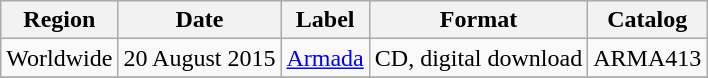<table class=wikitable>
<tr>
<th>Region</th>
<th>Date</th>
<th>Label</th>
<th>Format</th>
<th>Catalog</th>
</tr>
<tr>
<td>Worldwide</td>
<td>20 August 2015</td>
<td><a href='#'>Armada</a></td>
<td>CD, digital download</td>
<td>ARMA413</td>
</tr>
<tr>
</tr>
</table>
